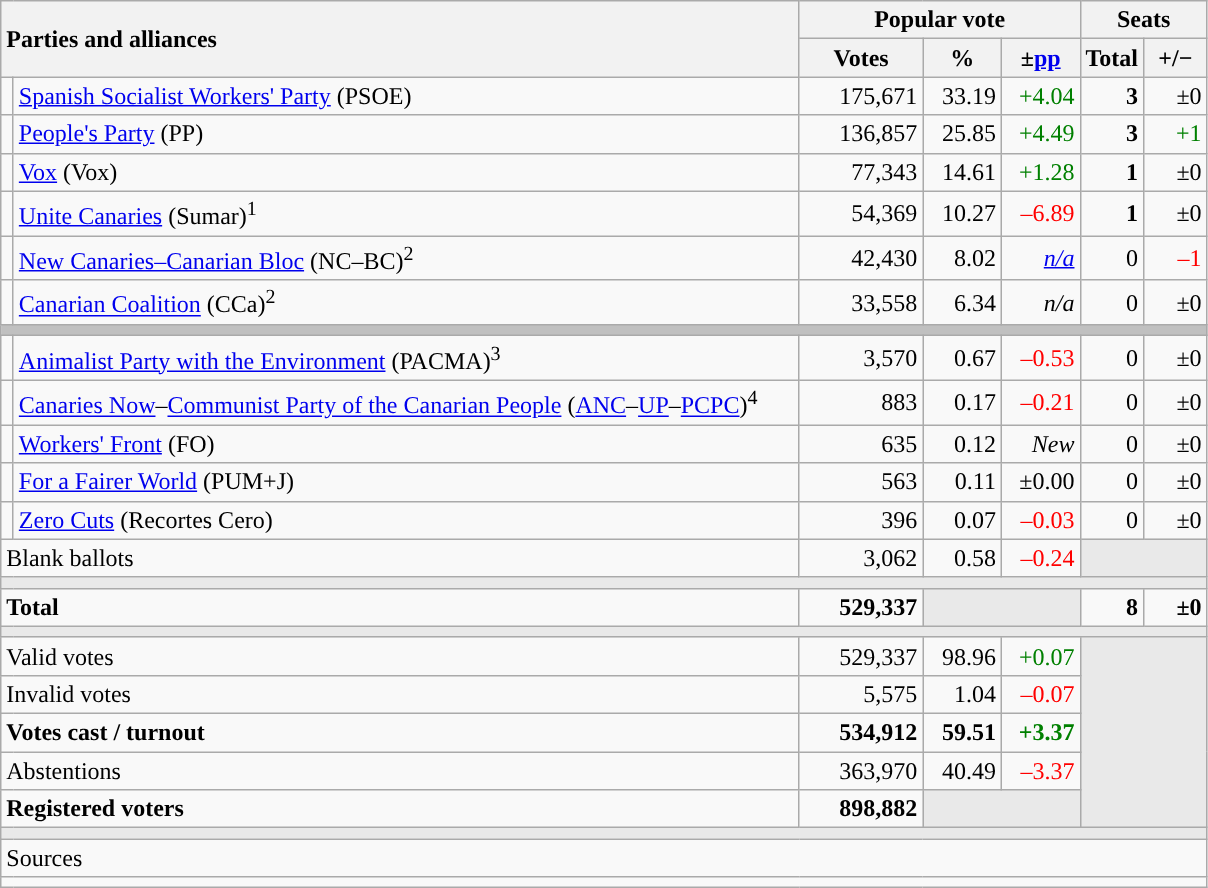<table class="wikitable" style="text-align:right;">
<tr>
<th style="text-align:left;" rowspan="2" colspan="2" width="525">Parties and alliances</th>
<th colspan="3">Popular vote</th>
<th colspan="2">Seats</th>
</tr>
<tr>
<th width="75">Votes</th>
<th width="45">%</th>
<th width="45">±<a href='#'>pp</a></th>
<th width="35">Total</th>
<th width="35">+/−</th>
</tr>
<tr>
<td width="1" style="color:inherit;background:"></td>
<td align="left"><a href='#'>Spanish Socialist Workers' Party</a> (PSOE)</td>
<td>175,671</td>
<td>33.19</td>
<td style="color:green;">+4.04</td>
<td><strong>3</strong></td>
<td>±0</td>
</tr>
<tr>
<td style="color:inherit;background:"></td>
<td align="left"><a href='#'>People's Party</a> (PP)</td>
<td>136,857</td>
<td>25.85</td>
<td style="color:green;">+4.49</td>
<td><strong>3</strong></td>
<td style="color:green;">+1</td>
</tr>
<tr>
<td style="color:inherit;background:"></td>
<td align="left"><a href='#'>Vox</a> (Vox)</td>
<td>77,343</td>
<td>14.61</td>
<td style="color:green;">+1.28</td>
<td><strong>1</strong></td>
<td>±0</td>
</tr>
<tr>
<td style="color:inherit;background:"></td>
<td align="left"><a href='#'>Unite Canaries</a> (Sumar)<sup>1</sup></td>
<td>54,369</td>
<td>10.27</td>
<td style="color:red;">–6.89</td>
<td><strong>1</strong></td>
<td>±0</td>
</tr>
<tr>
<td style="color:inherit;background:"></td>
<td align="left"><a href='#'>New Canaries–Canarian Bloc</a> (NC–BC)<sup>2</sup></td>
<td>42,430</td>
<td>8.02</td>
<td><em><a href='#'>n/a</a></em></td>
<td>0</td>
<td style="color:red;">–1</td>
</tr>
<tr>
<td style="color:inherit;background:"></td>
<td align="left"><a href='#'>Canarian Coalition</a> (CCa)<sup>2</sup></td>
<td>33,558</td>
<td>6.34</td>
<td><em>n/a</em></td>
<td>0</td>
<td>±0</td>
</tr>
<tr>
<td colspan="7" bgcolor="#C0C0C0"></td>
</tr>
<tr>
<td style="color:inherit;background:"></td>
<td align="left"><a href='#'>Animalist Party with the Environment</a> (PACMA)<sup>3</sup></td>
<td>3,570</td>
<td>0.67</td>
<td style="color:red;">–0.53</td>
<td>0</td>
<td>±0</td>
</tr>
<tr>
<td style="color:inherit;background:"></td>
<td align="left"><a href='#'>Canaries Now</a>–<a href='#'>Communist Party of the Canarian People</a> (<a href='#'>ANC</a>–<a href='#'>UP</a>–<a href='#'>PCPC</a>)<sup>4</sup></td>
<td>883</td>
<td>0.17</td>
<td style="color:red;">–0.21</td>
<td>0</td>
<td>±0</td>
</tr>
<tr>
<td style="color:inherit;background:"></td>
<td align="left"><a href='#'>Workers' Front</a> (FO)</td>
<td>635</td>
<td>0.12</td>
<td><em>New</em></td>
<td>0</td>
<td>±0</td>
</tr>
<tr>
<td style="color:inherit;background:"></td>
<td align="left"><a href='#'>For a Fairer World</a> (PUM+J)</td>
<td>563</td>
<td>0.11</td>
<td>±0.00</td>
<td>0</td>
<td>±0</td>
</tr>
<tr>
<td style="color:inherit;background:"></td>
<td align="left"><a href='#'>Zero Cuts</a> (Recortes Cero)</td>
<td>396</td>
<td>0.07</td>
<td style="color:red;">–0.03</td>
<td>0</td>
<td>±0</td>
</tr>
<tr>
<td align="left" colspan="2">Blank ballots</td>
<td>3,062</td>
<td>0.58</td>
<td style="color:red;">–0.24</td>
<td bgcolor="#E9E9E9" colspan="2"></td>
</tr>
<tr>
<td colspan="7" bgcolor="#E9E9E9"></td>
</tr>
<tr style="font-weight:bold;">
<td align="left" colspan="2">Total</td>
<td>529,337</td>
<td bgcolor="#E9E9E9" colspan="2"></td>
<td>8</td>
<td>±0</td>
</tr>
<tr>
<td colspan="7" bgcolor="#E9E9E9"></td>
</tr>
<tr>
<td align="left" colspan="2">Valid votes</td>
<td>529,337</td>
<td>98.96</td>
<td style="color:green;">+0.07</td>
<td bgcolor="#E9E9E9" colspan="2" rowspan="5"></td>
</tr>
<tr>
<td align="left" colspan="2">Invalid votes</td>
<td>5,575</td>
<td>1.04</td>
<td style="color:red;">–0.07</td>
</tr>
<tr style="font-weight:bold;">
<td align="left" colspan="2">Votes cast / turnout</td>
<td>534,912</td>
<td>59.51</td>
<td style="color:green;">+3.37</td>
</tr>
<tr>
<td align="left" colspan="2">Abstentions</td>
<td>363,970</td>
<td>40.49</td>
<td style="color:red;">–3.37</td>
</tr>
<tr style="font-weight:bold;">
<td align="left" colspan="2">Registered voters</td>
<td>898,882</td>
<td bgcolor="#E9E9E9" colspan="2"></td>
</tr>
<tr>
<td colspan="7" bgcolor="#E9E9E9"></td>
</tr>
<tr>
<td align="left" colspan="7">Sources</td>
</tr>
<tr>
<td colspan="7" style="text-align:left; max-width:790px;"></td>
</tr>
</table>
